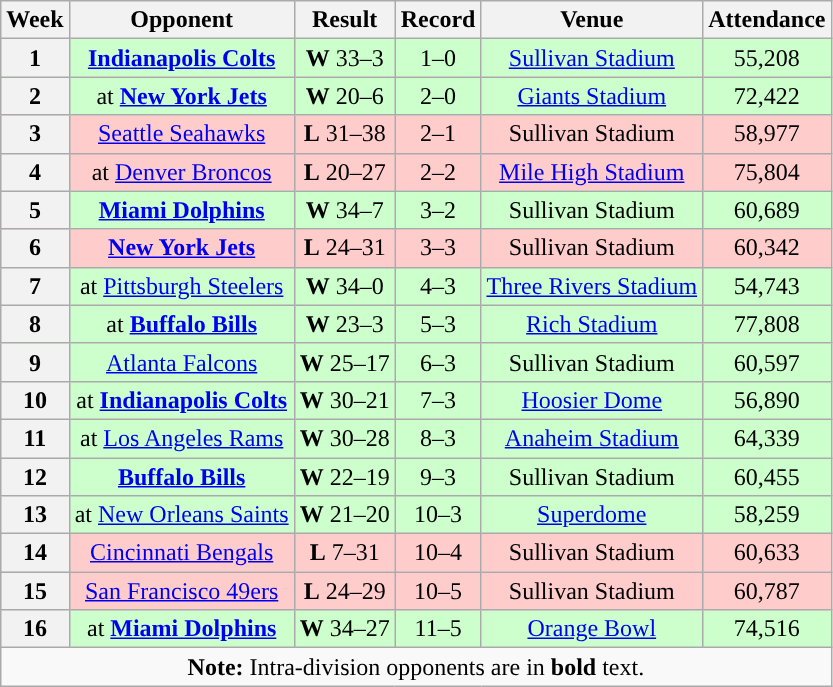<table class="wikitable" style="text-align:center;">
<tr>
<th>Week</th>
<th>Opponent</th>
<th>Result</th>
<th>Record</th>
<th>Venue</th>
<th>Attendance</th>
</tr>
<tr style="background:#cfc">
<th>1</th>
<td><strong><a href='#'>Indianapolis Colts</a></strong></td>
<td><strong>W</strong> 33–3</td>
<td>1–0</td>
<td><a href='#'>Sullivan Stadium</a></td>
<td>55,208</td>
</tr>
<tr style="background:#cfc">
<th>2</th>
<td>at <strong><a href='#'>New York Jets</a></strong></td>
<td><strong>W</strong> 20–6</td>
<td>2–0</td>
<td><a href='#'>Giants Stadium</a></td>
<td>72,422</td>
</tr>
<tr style="background:#fcc">
<th>3</th>
<td><a href='#'>Seattle Seahawks</a></td>
<td><strong>L</strong> 31–38</td>
<td>2–1</td>
<td>Sullivan Stadium</td>
<td>58,977</td>
</tr>
<tr style="background:#fcc">
<th>4</th>
<td>at <a href='#'>Denver Broncos</a></td>
<td><strong>L</strong> 20–27</td>
<td>2–2</td>
<td><a href='#'>Mile High Stadium</a></td>
<td>75,804</td>
</tr>
<tr style="background:#cfc">
<th>5</th>
<td><strong><a href='#'>Miami Dolphins</a></strong></td>
<td><strong>W</strong> 34–7</td>
<td>3–2</td>
<td>Sullivan Stadium</td>
<td>60,689</td>
</tr>
<tr style="background:#fcc">
<th>6</th>
<td><strong><a href='#'>New York Jets</a></strong></td>
<td><strong>L</strong> 24–31</td>
<td>3–3</td>
<td>Sullivan Stadium</td>
<td>60,342</td>
</tr>
<tr style="background:#cfc">
<th>7</th>
<td>at <a href='#'>Pittsburgh Steelers</a></td>
<td><strong>W</strong> 34–0</td>
<td>4–3</td>
<td><a href='#'>Three Rivers Stadium</a></td>
<td>54,743</td>
</tr>
<tr style="background:#cfc">
<th>8</th>
<td>at <strong><a href='#'>Buffalo Bills</a></strong></td>
<td><strong>W</strong> 23–3</td>
<td>5–3</td>
<td><a href='#'>Rich Stadium</a></td>
<td>77,808</td>
</tr>
<tr style="background:#cfc">
<th>9</th>
<td><a href='#'>Atlanta Falcons</a></td>
<td><strong>W</strong> 25–17</td>
<td>6–3</td>
<td>Sullivan Stadium</td>
<td>60,597</td>
</tr>
<tr style="background:#cfc">
<th>10</th>
<td>at <strong><a href='#'>Indianapolis Colts</a></strong></td>
<td><strong>W</strong> 30–21</td>
<td>7–3</td>
<td><a href='#'>Hoosier Dome</a></td>
<td>56,890</td>
</tr>
<tr style="background:#cfc">
<th>11</th>
<td>at <a href='#'>Los Angeles Rams</a></td>
<td><strong>W</strong> 30–28</td>
<td>8–3</td>
<td><a href='#'>Anaheim Stadium</a></td>
<td>64,339</td>
</tr>
<tr style="background:#cfc">
<th>12</th>
<td><strong><a href='#'>Buffalo Bills</a></strong></td>
<td><strong>W</strong> 22–19</td>
<td>9–3</td>
<td>Sullivan Stadium</td>
<td>60,455</td>
</tr>
<tr style="background:#cfc">
<th>13</th>
<td>at <a href='#'>New Orleans Saints</a></td>
<td><strong>W</strong> 21–20</td>
<td>10–3</td>
<td><a href='#'>Superdome</a></td>
<td>58,259</td>
</tr>
<tr style="background:#fcc">
<th>14</th>
<td><a href='#'>Cincinnati Bengals</a></td>
<td><strong>L</strong> 7–31</td>
<td>10–4</td>
<td>Sullivan Stadium</td>
<td>60,633</td>
</tr>
<tr style="background:#fcc">
<th>15</th>
<td><a href='#'>San Francisco 49ers</a></td>
<td><strong>L</strong> 24–29</td>
<td>10–5</td>
<td>Sullivan Stadium</td>
<td>60,787</td>
</tr>
<tr style="background:#cfc">
<th>16</th>
<td>at <strong><a href='#'>Miami Dolphins</a></strong></td>
<td><strong>W</strong> 34–27</td>
<td>11–5</td>
<td><a href='#'>Orange Bowl</a></td>
<td>74,516</td>
</tr>
<tr>
<td colspan="8"><strong>Note:</strong> Intra-division opponents are in <strong>bold</strong> text.</td>
</tr>
</table>
